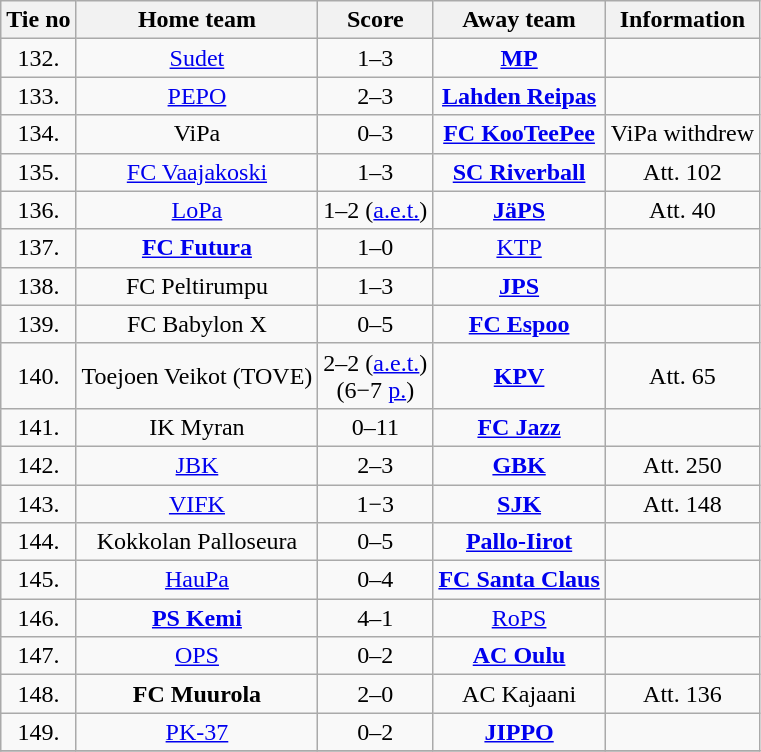<table class="wikitable" style="text-align:center">
<tr>
<th style= width="40px">Tie no</th>
<th style= width="150px">Home team</th>
<th style= width="60px">Score</th>
<th style= width="150px">Away team</th>
<th style= width="30px">Information</th>
</tr>
<tr>
<td>132.</td>
<td><a href='#'>Sudet</a></td>
<td>1–3</td>
<td><strong><a href='#'>MP</a></strong></td>
<td></td>
</tr>
<tr>
<td>133.</td>
<td><a href='#'>PEPO</a></td>
<td>2–3</td>
<td><strong><a href='#'>Lahden Reipas</a></strong></td>
<td></td>
</tr>
<tr>
<td>134.</td>
<td>ViPa</td>
<td>0–3</td>
<td><strong><a href='#'>FC KooTeePee</a></strong></td>
<td>ViPa withdrew</td>
</tr>
<tr>
<td>135.</td>
<td><a href='#'>FC Vaajakoski</a></td>
<td>1–3</td>
<td><strong><a href='#'>SC Riverball</a></strong></td>
<td>Att. 102</td>
</tr>
<tr>
<td>136.</td>
<td><a href='#'>LoPa</a></td>
<td>1–2 (<a href='#'>a.e.t.</a>)</td>
<td><strong><a href='#'>JäPS</a></strong></td>
<td>Att. 40</td>
</tr>
<tr>
<td>137.</td>
<td><strong><a href='#'>FC Futura</a></strong></td>
<td>1–0</td>
<td><a href='#'>KTP</a></td>
<td></td>
</tr>
<tr>
<td>138.</td>
<td>FC Peltirumpu</td>
<td>1–3</td>
<td><strong><a href='#'>JPS</a></strong></td>
<td></td>
</tr>
<tr>
<td>139.</td>
<td>FC Babylon X</td>
<td>0–5</td>
<td><strong><a href='#'>FC Espoo</a></strong></td>
<td></td>
</tr>
<tr>
<td>140.</td>
<td>Toejoen Veikot (TOVE)</td>
<td>2–2 (<a href='#'>a.e.t.</a>)<br>(6−7 <a href='#'>p.</a>)</td>
<td><strong><a href='#'>KPV</a></strong></td>
<td>Att. 65</td>
</tr>
<tr>
<td>141.</td>
<td>IK Myran</td>
<td>0–11</td>
<td><strong><a href='#'>FC Jazz</a></strong></td>
<td></td>
</tr>
<tr>
<td>142.</td>
<td><a href='#'>JBK</a></td>
<td>2–3</td>
<td><strong><a href='#'>GBK</a></strong></td>
<td>Att. 250</td>
</tr>
<tr>
<td>143.</td>
<td><a href='#'>VIFK</a></td>
<td>1−3</td>
<td><strong><a href='#'>SJK</a></strong></td>
<td>Att. 148</td>
</tr>
<tr>
<td>144.</td>
<td>Kokkolan Palloseura</td>
<td>0–5</td>
<td><strong><a href='#'>Pallo-Iirot</a></strong></td>
<td></td>
</tr>
<tr>
<td>145.</td>
<td><a href='#'>HauPa</a></td>
<td>0–4</td>
<td><strong><a href='#'>FC Santa Claus</a></strong></td>
<td></td>
</tr>
<tr>
<td>146.</td>
<td><strong><a href='#'>PS Kemi</a></strong></td>
<td>4–1</td>
<td><a href='#'>RoPS</a></td>
<td></td>
</tr>
<tr>
<td>147.</td>
<td><a href='#'>OPS</a></td>
<td>0–2</td>
<td><strong><a href='#'>AC Oulu</a></strong></td>
<td></td>
</tr>
<tr>
<td>148.</td>
<td><strong>FC Muurola</strong></td>
<td>2–0</td>
<td>AC Kajaani</td>
<td>Att. 136</td>
</tr>
<tr>
<td>149.</td>
<td><a href='#'>PK-37</a></td>
<td>0–2</td>
<td><strong><a href='#'>JIPPO</a></strong></td>
<td></td>
</tr>
<tr>
</tr>
</table>
